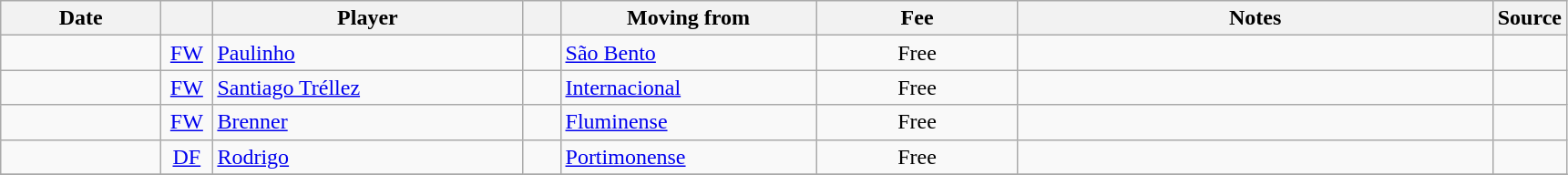<table class="wikitable sortable">
<tr>
<th style="width:110px">Date</th>
<th style="width:30px"></th>
<th style="width:220px">Player</th>
<th style="width:20px"></th>
<th style="width:180px">Moving from</th>
<th style="width:140px">Fee</th>
<th style="width:340px" class="unsortable">Notes</th>
<th style="width:35px">Source</th>
</tr>
<tr>
<td></td>
<td style="text-align:center"><a href='#'>FW</a></td>
<td> <a href='#'>Paulinho</a></td>
<td style="text-align:center"></td>
<td> <a href='#'>São Bento</a></td>
<td style="text-align:center">Free</td>
<td style="text-align:center"></td>
<td></td>
</tr>
<tr>
<td></td>
<td style="text-align:center"><a href='#'>FW</a></td>
<td> <a href='#'>Santiago Tréllez</a></td>
<td style="text-align:center"></td>
<td> <a href='#'>Internacional</a></td>
<td style="text-align:center">Free</td>
<td style="text-align:center"></td>
<td></td>
</tr>
<tr>
<td></td>
<td style="text-align:center"><a href='#'>FW</a></td>
<td> <a href='#'>Brenner</a></td>
<td style="text-align:center"></td>
<td> <a href='#'>Fluminense</a></td>
<td style="text-align:center">Free</td>
<td style="text-align:center"></td>
<td></td>
</tr>
<tr>
<td></td>
<td style="text-align:center"><a href='#'>DF</a></td>
<td> <a href='#'>Rodrigo</a></td>
<td style="text-align:center"></td>
<td> <a href='#'>Portimonense</a></td>
<td style="text-align:center">Free</td>
<td style="text-align:center"></td>
<td></td>
</tr>
<tr>
</tr>
</table>
